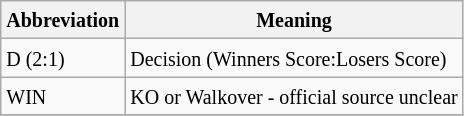<table class="wikitable">
<tr>
<th><small>Abbreviation</small></th>
<th><small>Meaning</small></th>
</tr>
<tr>
<td><small>D (2:1)</small></td>
<td><small>Decision (Winners Score:Losers Score)</small></td>
</tr>
<tr>
<td><small>WIN</small></td>
<td><small>KO or Walkover - official source unclear</small></td>
</tr>
<tr>
</tr>
</table>
